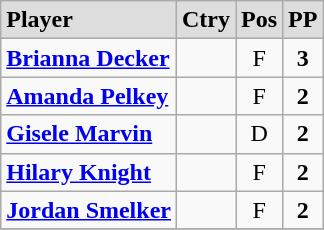<table class="wikitable">
<tr align="center" style="font-weight:bold; background-color:#dddddd;" |>
<td align="left">Player</td>
<td>Ctry</td>
<td>Pos</td>
<td>PP</td>
</tr>
<tr align="center">
<td align="left"><strong><a href='#'>Brianna Decker</a></strong></td>
<td></td>
<td>F</td>
<td><strong>3</strong></td>
</tr>
<tr align="center">
<td align="left"><strong><a href='#'>Amanda Pelkey</a></strong></td>
<td></td>
<td>F</td>
<td><strong>2</strong></td>
</tr>
<tr align="center">
<td align="left"><strong><a href='#'>Gisele Marvin</a></strong></td>
<td></td>
<td>D</td>
<td><strong>2</strong></td>
</tr>
<tr align="center">
<td align="left"><strong><a href='#'>Hilary Knight</a></strong></td>
<td></td>
<td>F</td>
<td><strong>2</strong></td>
</tr>
<tr align="center">
<td align="left"><strong><a href='#'>Jordan Smelker</a></strong></td>
<td></td>
<td>F</td>
<td><strong>2</strong></td>
</tr>
<tr align="center">
</tr>
</table>
